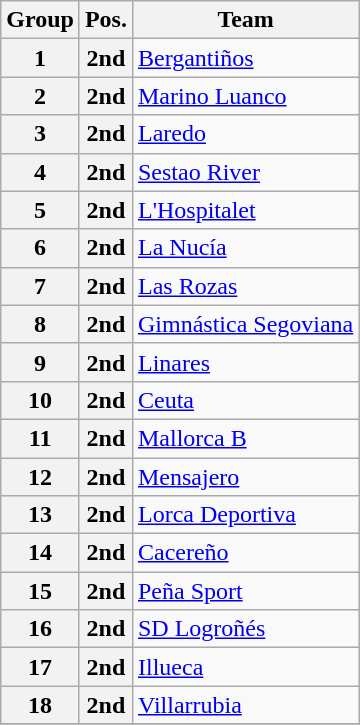<table class="wikitable">
<tr>
<th>Group</th>
<th>Pos.</th>
<th>Team</th>
</tr>
<tr>
<th>1</th>
<th>2nd</th>
<td><a href='#'>Bergantiños</a></td>
</tr>
<tr>
<th>2</th>
<th>2nd</th>
<td><a href='#'>Marino Luanco</a></td>
</tr>
<tr>
<th>3</th>
<th>2nd</th>
<td><a href='#'>Laredo</a></td>
</tr>
<tr>
<th>4</th>
<th>2nd</th>
<td><a href='#'>Sestao River</a></td>
</tr>
<tr>
<th>5</th>
<th>2nd</th>
<td><a href='#'>L'Hospitalet</a></td>
</tr>
<tr>
<th>6</th>
<th>2nd</th>
<td><a href='#'>La Nucía</a></td>
</tr>
<tr>
<th>7</th>
<th>2nd</th>
<td><a href='#'>Las Rozas</a></td>
</tr>
<tr>
<th>8</th>
<th>2nd</th>
<td><a href='#'>Gimnástica Segoviana</a></td>
</tr>
<tr>
<th>9</th>
<th>2nd</th>
<td><a href='#'>Linares</a></td>
</tr>
<tr>
<th>10</th>
<th>2nd</th>
<td><a href='#'>Ceuta</a></td>
</tr>
<tr>
<th>11</th>
<th>2nd</th>
<td><a href='#'>Mallorca B</a></td>
</tr>
<tr>
<th>12</th>
<th>2nd</th>
<td><a href='#'>Mensajero</a></td>
</tr>
<tr>
<th>13</th>
<th>2nd</th>
<td><a href='#'>Lorca Deportiva</a></td>
</tr>
<tr>
<th>14</th>
<th>2nd</th>
<td><a href='#'>Cacereño</a></td>
</tr>
<tr>
<th>15</th>
<th>2nd</th>
<td><a href='#'>Peña Sport</a></td>
</tr>
<tr>
<th>16</th>
<th>2nd</th>
<td><a href='#'>SD Logroñés</a></td>
</tr>
<tr>
<th>17</th>
<th>2nd</th>
<td><a href='#'>Illueca</a></td>
</tr>
<tr>
<th>18</th>
<th>2nd</th>
<td><a href='#'>Villarrubia</a></td>
</tr>
<tr>
</tr>
</table>
